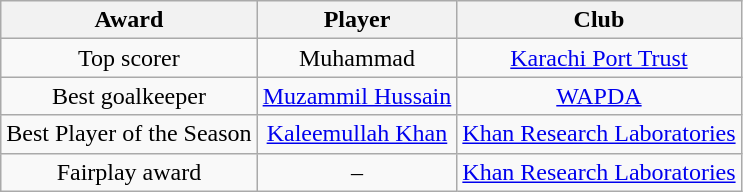<table class="wikitable" style="text-align:center">
<tr>
<th>Award</th>
<th>Player</th>
<th>Club</th>
</tr>
<tr>
<td>Top scorer</td>
<td align="center">Muhammad</td>
<td align="center"><a href='#'>Karachi Port Trust</a></td>
</tr>
<tr>
<td>Best goalkeeper</td>
<td align="center"><a href='#'>Muzammil Hussain</a></td>
<td align="center"><a href='#'>WAPDA</a></td>
</tr>
<tr>
<td>Best Player of the Season</td>
<td align="center"><a href='#'>Kaleemullah Khan</a></td>
<td align="center"><a href='#'>Khan Research Laboratories</a></td>
</tr>
<tr>
<td>Fairplay award</td>
<td align="center">–</td>
<td align="center"><a href='#'>Khan Research Laboratories</a></td>
</tr>
</table>
